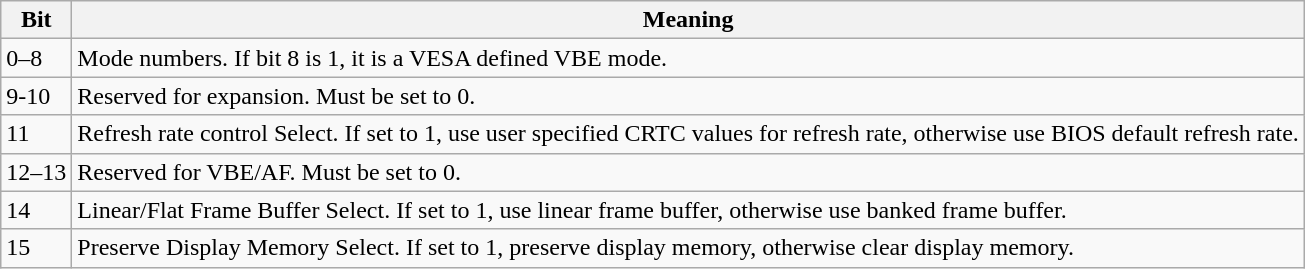<table class="wikitable">
<tr>
<th>Bit</th>
<th>Meaning</th>
</tr>
<tr>
<td>0–8</td>
<td>Mode numbers. If bit 8 is 1, it is a VESA defined VBE mode.</td>
</tr>
<tr>
<td>9-10</td>
<td>Reserved for expansion. Must be set to 0.</td>
</tr>
<tr>
<td>11</td>
<td>Refresh rate control Select. If set to 1, use user specified CRTC values for refresh rate, otherwise use BIOS default refresh rate.</td>
</tr>
<tr>
<td>12–13</td>
<td>Reserved for VBE/AF. Must be set to 0.</td>
</tr>
<tr>
<td>14</td>
<td>Linear/Flat Frame Buffer Select. If set to 1, use linear frame buffer, otherwise use banked frame buffer.</td>
</tr>
<tr>
<td>15</td>
<td>Preserve Display Memory Select. If set to 1, preserve display memory, otherwise clear display memory.</td>
</tr>
</table>
